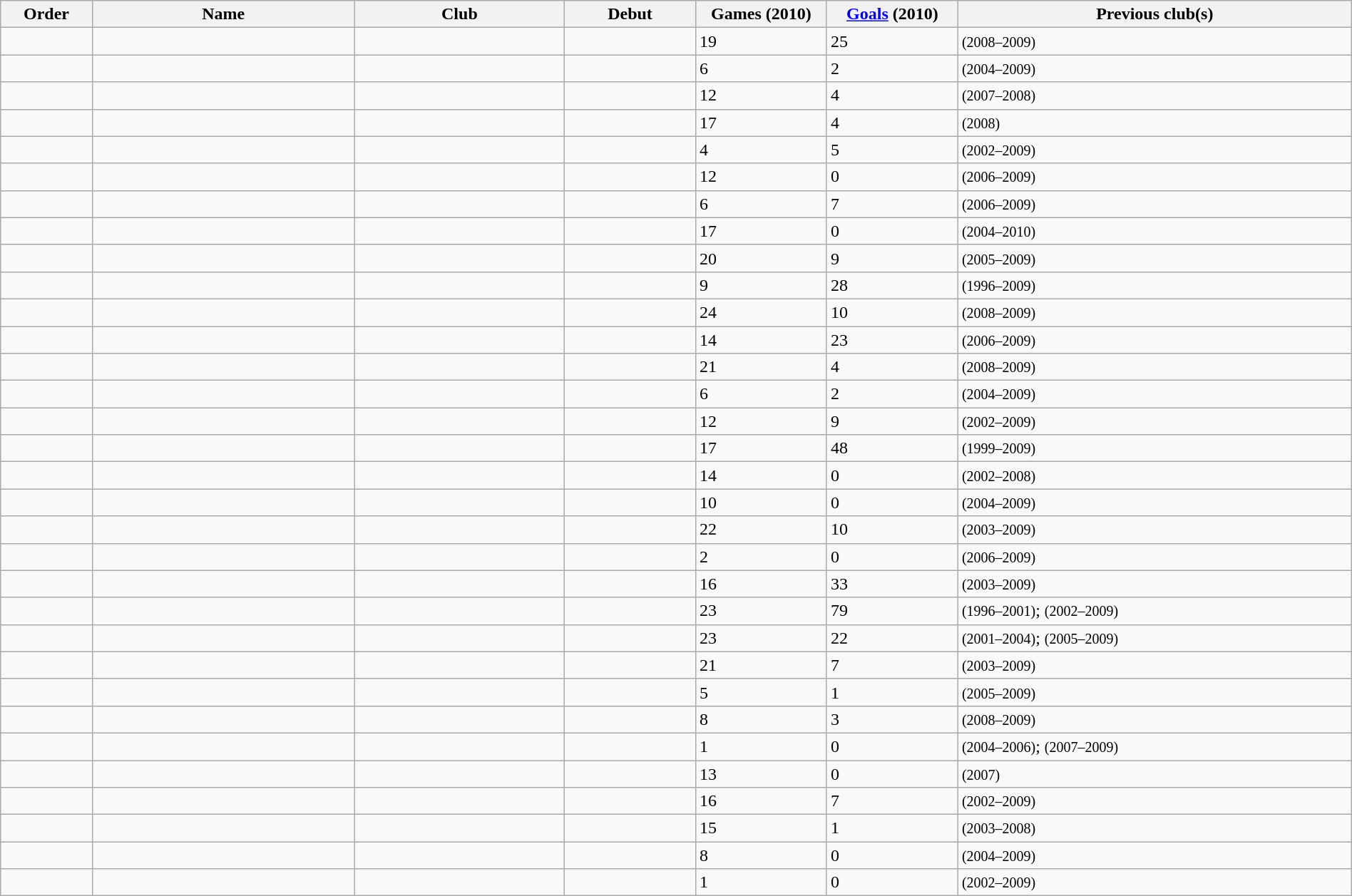<table class="wikitable sortable" width="100%">
<tr style="background:#efefef;">
<th width=3%>Order</th>
<th style="width:10%;">Name</th>
<th width=8%>Club</th>
<th width=5%>Debut</th>
<th width=5%>Games (2010)</th>
<th width=5%><a href='#'>Goals</a> (2010)</th>
<th style="width:15%;">Previous club(s)</th>
</tr>
<tr>
<td></td>
<td></td>
<td></td>
<td></td>
<td>19</td>
<td>25</td>
<td> <small>(2008–2009)</small></td>
</tr>
<tr>
<td></td>
<td></td>
<td></td>
<td></td>
<td>6</td>
<td>2</td>
<td> <small>(2004–2009)</small></td>
</tr>
<tr>
<td></td>
<td></td>
<td></td>
<td></td>
<td>12</td>
<td>4</td>
<td> <small>(2007–2008)</small></td>
</tr>
<tr>
<td></td>
<td></td>
<td></td>
<td></td>
<td>17</td>
<td>4</td>
<td> <small>(2008)</small></td>
</tr>
<tr>
<td></td>
<td></td>
<td></td>
<td></td>
<td>4</td>
<td>5</td>
<td> <small>(2002–2009)</small></td>
</tr>
<tr>
<td></td>
<td></td>
<td></td>
<td></td>
<td>12</td>
<td>0</td>
<td> <small>(2006–2009)</small></td>
</tr>
<tr>
<td></td>
<td></td>
<td></td>
<td></td>
<td>6</td>
<td>7</td>
<td> <small>(2006–2009)</small></td>
</tr>
<tr>
<td></td>
<td></td>
<td></td>
<td></td>
<td>17</td>
<td>0</td>
<td> <small>(2004–2010)</small></td>
</tr>
<tr>
<td></td>
<td></td>
<td></td>
<td></td>
<td>20</td>
<td>9</td>
<td> <small>(2005–2009)</small></td>
</tr>
<tr>
<td></td>
<td></td>
<td></td>
<td></td>
<td>9</td>
<td>28</td>
<td> <small>(1996–2009)</small></td>
</tr>
<tr>
<td></td>
<td></td>
<td></td>
<td></td>
<td>24</td>
<td>10</td>
<td> <small>(2008–2009)</small></td>
</tr>
<tr>
<td></td>
<td></td>
<td></td>
<td></td>
<td>14</td>
<td>23</td>
<td> <small>(2006–2009)</small></td>
</tr>
<tr>
<td></td>
<td></td>
<td></td>
<td></td>
<td>21</td>
<td>4</td>
<td> <small>(2008–2009)</small></td>
</tr>
<tr>
<td></td>
<td></td>
<td></td>
<td></td>
<td>6</td>
<td>2</td>
<td> <small>(2004–2009)</small></td>
</tr>
<tr>
<td></td>
<td></td>
<td></td>
<td></td>
<td>12</td>
<td>9</td>
<td> <small>(2002–2009)</small></td>
</tr>
<tr>
<td></td>
<td></td>
<td></td>
<td></td>
<td>17</td>
<td>48</td>
<td> <small>(1999–2009)</small></td>
</tr>
<tr>
<td></td>
<td></td>
<td></td>
<td></td>
<td>14</td>
<td>0</td>
<td> <small>(2002–2008)</small></td>
</tr>
<tr>
<td></td>
<td></td>
<td></td>
<td></td>
<td>10</td>
<td>0</td>
<td> <small>(2004–2009)</small></td>
</tr>
<tr>
<td></td>
<td></td>
<td></td>
<td></td>
<td>22</td>
<td>10</td>
<td> <small>(2003–2009)</small></td>
</tr>
<tr>
<td></td>
<td></td>
<td></td>
<td></td>
<td>2</td>
<td>0</td>
<td> <small>(2006–2009)</small></td>
</tr>
<tr>
<td></td>
<td></td>
<td></td>
<td></td>
<td>16</td>
<td>33</td>
<td> <small>(2003–2009)</small></td>
</tr>
<tr>
<td></td>
<td></td>
<td></td>
<td></td>
<td>23</td>
<td>79</td>
<td> <small>(1996–2001)</small>;  <small>(2002–2009)</small></td>
</tr>
<tr>
<td></td>
<td></td>
<td></td>
<td></td>
<td>23</td>
<td>22</td>
<td> <small>(2001–2004)</small>;  <small>(2005–2009)</small></td>
</tr>
<tr>
<td></td>
<td></td>
<td></td>
<td></td>
<td>21</td>
<td>7</td>
<td> <small>(2003–2009)</small></td>
</tr>
<tr>
<td></td>
<td></td>
<td></td>
<td></td>
<td>5</td>
<td>1</td>
<td> <small>(2005–2009)</small></td>
</tr>
<tr>
<td></td>
<td></td>
<td></td>
<td></td>
<td>8</td>
<td>3</td>
<td> <small>(2008–2009)</small></td>
</tr>
<tr>
<td></td>
<td></td>
<td></td>
<td></td>
<td>1</td>
<td>0</td>
<td> <small>(2004–2006)</small>;   <small>(2007–2009)</small></td>
</tr>
<tr>
<td></td>
<td></td>
<td></td>
<td></td>
<td>13</td>
<td>0</td>
<td> <small>(2007)</small></td>
</tr>
<tr>
<td></td>
<td></td>
<td></td>
<td></td>
<td>16</td>
<td>7</td>
<td> <small>(2002–2009)</small></td>
</tr>
<tr>
<td></td>
<td></td>
<td></td>
<td></td>
<td>15</td>
<td>1</td>
<td> <small>(2003–2008)</small></td>
</tr>
<tr>
<td></td>
<td></td>
<td></td>
<td></td>
<td>8</td>
<td>0</td>
<td> <small>(2004–2009)</small></td>
</tr>
<tr>
<td></td>
<td></td>
<td></td>
<td></td>
<td>1</td>
<td>0</td>
<td> <small>(2002–2009)</small></td>
</tr>
</table>
